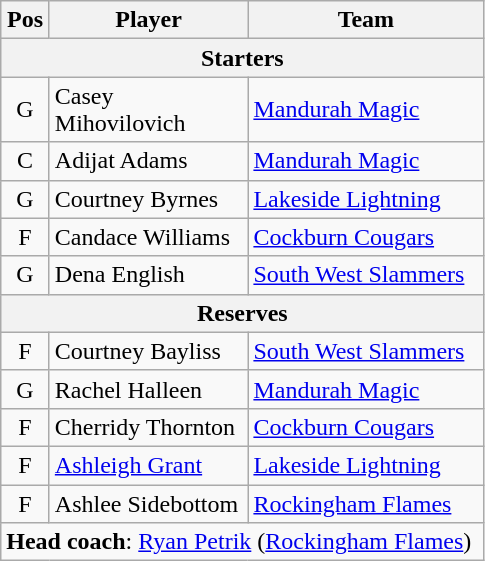<table class="wikitable" style="text-align:center">
<tr>
<th scope="col" width="25px">Pos</th>
<th scope="col" width="125px">Player</th>
<th scope="col" width="150px">Team</th>
</tr>
<tr>
<th scope="col" colspan="3">Starters</th>
</tr>
<tr>
<td>G</td>
<td style="text-align:left">Casey Mihovilovich</td>
<td style="text-align:left"><a href='#'>Mandurah Magic</a></td>
</tr>
<tr>
<td>C</td>
<td style="text-align:left">Adijat Adams</td>
<td style="text-align:left"><a href='#'>Mandurah Magic</a></td>
</tr>
<tr>
<td>G</td>
<td style="text-align:left">Courtney Byrnes</td>
<td style="text-align:left"><a href='#'>Lakeside Lightning</a></td>
</tr>
<tr>
<td>F</td>
<td style="text-align:left">Candace Williams</td>
<td style="text-align:left"><a href='#'>Cockburn Cougars</a></td>
</tr>
<tr>
<td>G</td>
<td style="text-align:left">Dena English</td>
<td style="text-align:left"><a href='#'>South West Slammers</a></td>
</tr>
<tr>
<th scope="col" colspan="3">Reserves</th>
</tr>
<tr>
<td>F</td>
<td style="text-align:left">Courtney Bayliss</td>
<td style="text-align:left"><a href='#'>South West Slammers</a></td>
</tr>
<tr>
<td>G</td>
<td style="text-align:left">Rachel Halleen</td>
<td style="text-align:left"><a href='#'>Mandurah Magic</a></td>
</tr>
<tr>
<td>F</td>
<td style="text-align:left">Cherridy Thornton</td>
<td style="text-align:left"><a href='#'>Cockburn Cougars</a></td>
</tr>
<tr>
<td>F</td>
<td style="text-align:left"><a href='#'>Ashleigh Grant</a></td>
<td style="text-align:left"><a href='#'>Lakeside Lightning</a></td>
</tr>
<tr>
<td>F</td>
<td style="text-align:left">Ashlee Sidebottom</td>
<td style="text-align:left"><a href='#'>Rockingham Flames</a></td>
</tr>
<tr>
<td style="text-align:left" colspan="3"><strong>Head coach</strong>: <a href='#'>Ryan Petrik</a> (<a href='#'>Rockingham Flames</a>)</td>
</tr>
</table>
